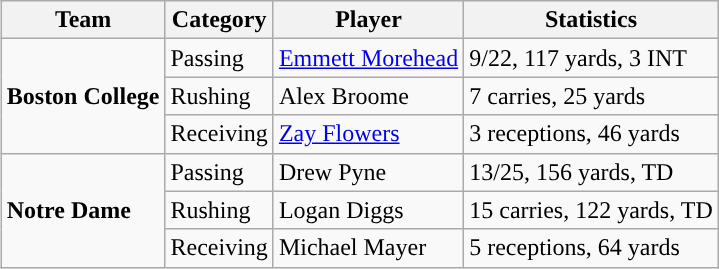<table class="wikitable" style="float: right;">
<tr>
<th>Team</th>
<th>Category</th>
<th>Player</th>
<th>Statistics</th>
</tr>
<tr>
<td rowspan=3><strong>Boston College</strong></td>
<td>Passing</td>
<td><a href='#'>Emmett Morehead</a></td>
<td>9/22, 117 yards, 3 INT</td>
</tr>
<tr>
<td>Rushing</td>
<td>Alex Broome</td>
<td>7 carries, 25 yards</td>
</tr>
<tr>
<td>Receiving</td>
<td><a href='#'>Zay Flowers</a></td>
<td>3 receptions, 46 yards</td>
</tr>
<tr>
<td rowspan=3><strong>Notre Dame</strong></td>
<td>Passing</td>
<td>Drew Pyne</td>
<td>13/25, 156 yards, TD</td>
</tr>
<tr>
<td>Rushing</td>
<td>Logan Diggs</td>
<td>15 carries, 122 yards, TD</td>
</tr>
<tr>
<td>Receiving</td>
<td>Michael Mayer</td>
<td>5 receptions, 64 yards</td>
</tr>
</table>
